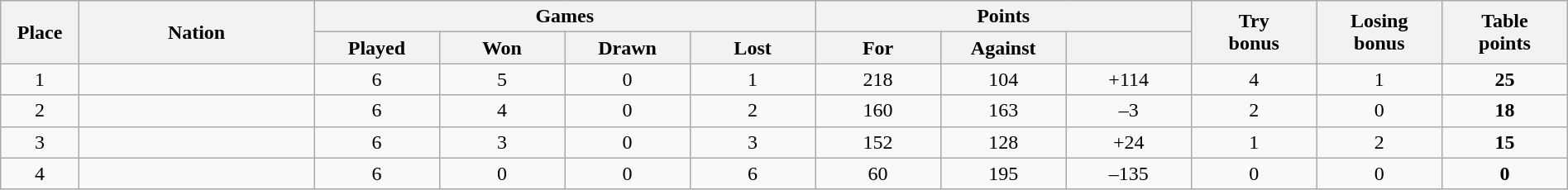<table class="wikitable" style="width:100%;text-align:center">
<tr>
<th rowspan="2" style="width:5%">Place</th>
<th rowspan="2" style="width:15%">Nation</th>
<th colspan="4" style="width:32%">Games</th>
<th colspan="3" style="width:18%">Points</th>
<th rowspan="2" style="width:8%">Try<br>bonus</th>
<th rowspan="2" style="width:8%">Losing<br>bonus</th>
<th rowspan="2" style="width:10%">Table<br>points</th>
</tr>
<tr>
<th style="width:8%">Played</th>
<th style="width:8%">Won</th>
<th style="width:8%">Drawn</th>
<th style="width:8%">Lost</th>
<th style="width:8%">For</th>
<th style="width:8%">Against</th>
<th style="width:8%"></th>
</tr>
<tr>
<td>1</td>
<td align="left"></td>
<td>6</td>
<td>5</td>
<td>0</td>
<td>1</td>
<td>218</td>
<td>104</td>
<td>+114</td>
<td>4</td>
<td>1</td>
<td><strong>25</strong></td>
</tr>
<tr>
<td>2</td>
<td align="left"></td>
<td>6</td>
<td>4</td>
<td>0</td>
<td>2</td>
<td>160</td>
<td>163</td>
<td>–3</td>
<td>2</td>
<td>0</td>
<td><strong>18</strong></td>
</tr>
<tr>
<td>3</td>
<td align="left"></td>
<td>6</td>
<td>3</td>
<td>0</td>
<td>3</td>
<td>152</td>
<td>128</td>
<td>+24</td>
<td>1</td>
<td>2</td>
<td><strong>15</strong></td>
</tr>
<tr>
<td>4</td>
<td align="left"></td>
<td>6</td>
<td>0</td>
<td>0</td>
<td>6</td>
<td>60</td>
<td>195</td>
<td>–135</td>
<td>0</td>
<td>0</td>
<td><strong>0</strong></td>
</tr>
</table>
